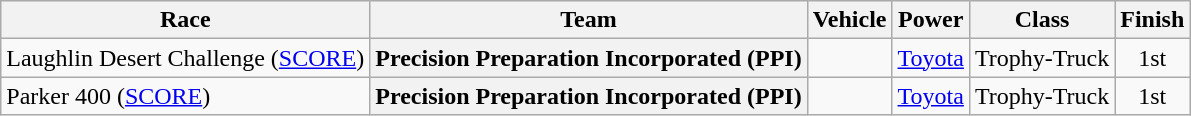<table class="wikitable">
<tr>
<th>Race</th>
<th>Team</th>
<th>Vehicle</th>
<th>Power</th>
<th>Class</th>
<th>Finish</th>
</tr>
<tr>
<td>Laughlin Desert Challenge (<a href='#'>SCORE</a>)</td>
<th>Precision Preparation Incorporated (PPI)</th>
<td></td>
<td><a href='#'>Toyota</a></td>
<td align=center>Trophy-Truck</td>
<td align=center>1st</td>
</tr>
<tr>
<td>Parker 400 (<a href='#'>SCORE</a>)</td>
<th>Precision Preparation Incorporated (PPI)</th>
<td></td>
<td><a href='#'>Toyota</a></td>
<td align=center>Trophy-Truck</td>
<td align=center>1st</td>
</tr>
</table>
